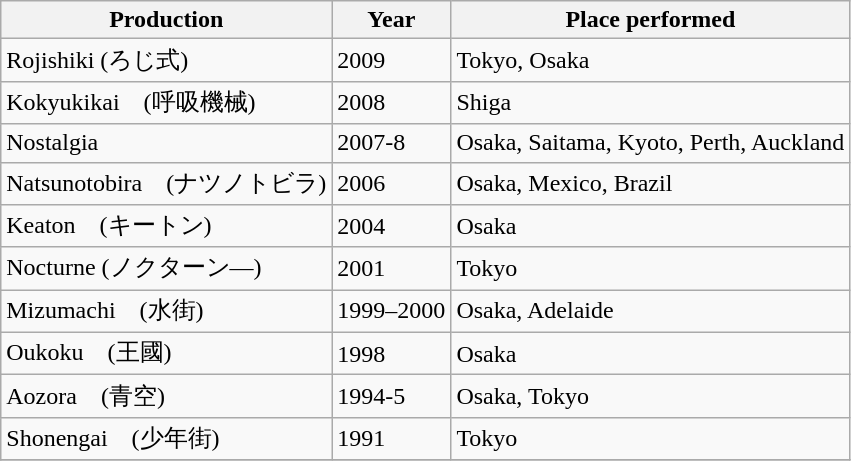<table class="wikitable" border="1">
<tr>
<th>Production</th>
<th>Year</th>
<th>Place performed</th>
</tr>
<tr>
<td>Rojishiki (ろじ式)</td>
<td>2009</td>
<td>Tokyo, Osaka</td>
</tr>
<tr>
<td>Kokyukikai　(呼吸機械)</td>
<td>2008</td>
<td>Shiga</td>
</tr>
<tr>
<td>Nostalgia</td>
<td>2007-8</td>
<td>Osaka, Saitama, Kyoto, Perth, Auckland</td>
</tr>
<tr>
<td>Natsunotobira　(ナツノトビラ)</td>
<td>2006</td>
<td>Osaka, Mexico, Brazil</td>
</tr>
<tr>
<td>Keaton　(キートン)</td>
<td>2004</td>
<td>Osaka</td>
</tr>
<tr>
<td>Nocturne (ノクターン―)</td>
<td>2001</td>
<td>Tokyo</td>
</tr>
<tr>
<td>Mizumachi　(水街)</td>
<td>1999–2000</td>
<td>Osaka, Adelaide</td>
</tr>
<tr>
<td>Oukoku　(王國)</td>
<td>1998</td>
<td>Osaka</td>
</tr>
<tr>
<td>Aozora　(青空)</td>
<td>1994-5</td>
<td>Osaka, Tokyo</td>
</tr>
<tr>
<td>Shonengai　(少年街)</td>
<td>1991</td>
<td>Tokyo</td>
</tr>
<tr>
</tr>
</table>
